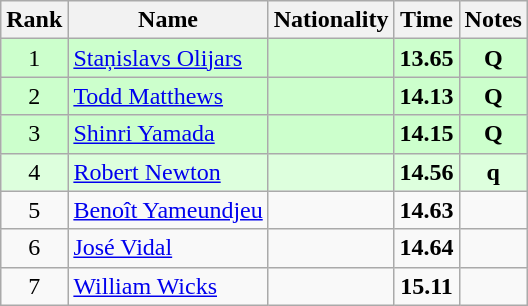<table class="wikitable sortable" style="text-align:center">
<tr>
<th>Rank</th>
<th>Name</th>
<th>Nationality</th>
<th>Time</th>
<th>Notes</th>
</tr>
<tr bgcolor=ccffcc>
<td>1</td>
<td align=left><a href='#'>Staņislavs Olijars</a></td>
<td align=left></td>
<td><strong>13.65</strong></td>
<td><strong>Q</strong></td>
</tr>
<tr bgcolor=ccffcc>
<td>2</td>
<td align=left><a href='#'>Todd Matthews</a></td>
<td align=left></td>
<td><strong>14.13</strong></td>
<td><strong>Q</strong></td>
</tr>
<tr bgcolor=ccffcc>
<td>3</td>
<td align=left><a href='#'>Shinri Yamada</a></td>
<td align=left></td>
<td><strong>14.15</strong></td>
<td><strong>Q</strong></td>
</tr>
<tr bgcolor=ddffdd>
<td>4</td>
<td align=left><a href='#'>Robert Newton</a></td>
<td align=left></td>
<td><strong>14.56</strong></td>
<td><strong>q</strong></td>
</tr>
<tr>
<td>5</td>
<td align=left><a href='#'>Benoît Yameundjeu</a></td>
<td align=left></td>
<td><strong>14.63</strong></td>
<td></td>
</tr>
<tr>
<td>6</td>
<td align=left><a href='#'>José Vidal</a></td>
<td align=left></td>
<td><strong>14.64</strong></td>
<td></td>
</tr>
<tr>
<td>7</td>
<td align=left><a href='#'>William Wicks</a></td>
<td align=left></td>
<td><strong>15.11</strong></td>
<td></td>
</tr>
</table>
